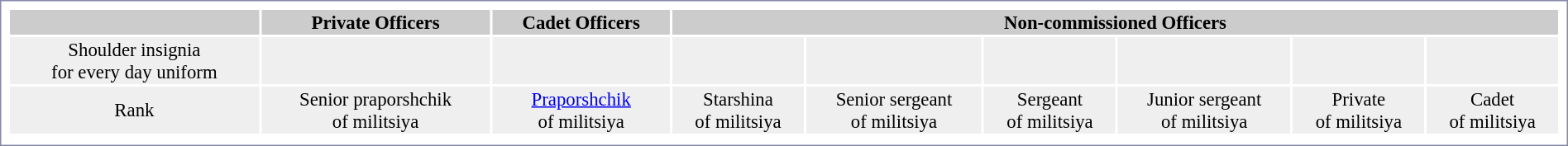<table style="width:100%; border:1px solid #8888aa; background:#fff; padding:5px; font-size:95%; margin:0 12px 12px 0; text-align:center; ">
<tr style="background:#ccc;">
<th></th>
<th>Private Officers</th>
<th>Cadet Officers</th>
<th colspan="6">Non-commissioned Officers</th>
</tr>
<tr style="text-align:center; background:#efefef;">
<td>Shoulder insignia<br>for every day uniform</td>
<td></td>
<td></td>
<td></td>
<td></td>
<td></td>
<td></td>
<td></td>
<td></td>
</tr>
<tr style="background:#efefef;">
<td>Rank</td>
<td>Senior praporshchik<br>of militsiya</td>
<td><a href='#'>Praporshchik</a><br>of militsiya</td>
<td>Starshina<br>of militsiya</td>
<td>Senior sergeant<br>of militsiya</td>
<td>Sergeant<br>of militsiya</td>
<td>Junior sergeant<br>of militsiya</td>
<td>Private<br>of militsiya</td>
<td>Cadet<br>of militsiya</td>
</tr>
<tr>
</tr>
</table>
